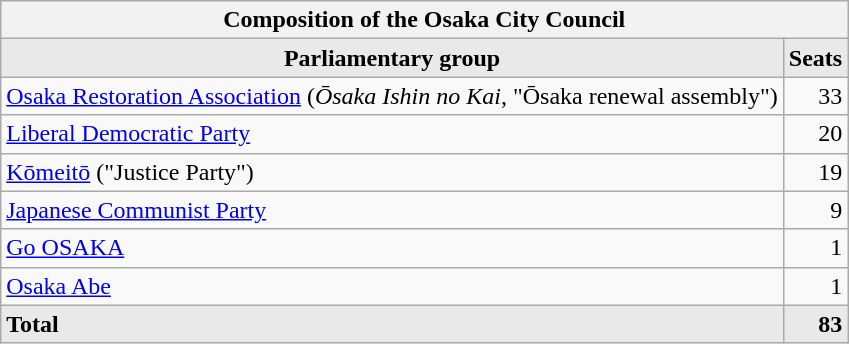<table class="wikitable">
<tr>
<th colspan="2">Composition of the Osaka City Council</th>
</tr>
<tr>
<th style="background-color:#E9E9E9" align=left>Parliamentary group</th>
<th style="background-color:#E9E9E9" align=right>Seats</th>
</tr>
<tr>
<td align=left><a href='#'>Osaka Restoration Association</a> (<em>Ōsaka Ishin no Kai</em>, "Ōsaka renewal assembly")</td>
<td align="right">33</td>
</tr>
<tr>
<td align=left><a href='#'>Liberal Democratic Party</a></td>
<td align="right">20</td>
</tr>
<tr>
<td align=left><a href='#'>Kōmeitō</a> ("Justice Party")</td>
<td align="right">19</td>
</tr>
<tr>
<td align=left><a href='#'>Japanese Communist Party</a></td>
<td align="right">9</td>
</tr>
<tr>
<td align=left><a href='#'>Go OSAKA</a></td>
<td align="right">1</td>
</tr>
<tr>
<td align=left><a href='#'>Osaka Abe</a></td>
<td align="right">1</td>
</tr>
<tr>
<td align=left style="background-color:#E9E9E9" align=left><strong>Total</strong></td>
<td style="background-color:#E9E9E9" align=right><strong>83</strong></td>
</tr>
</table>
